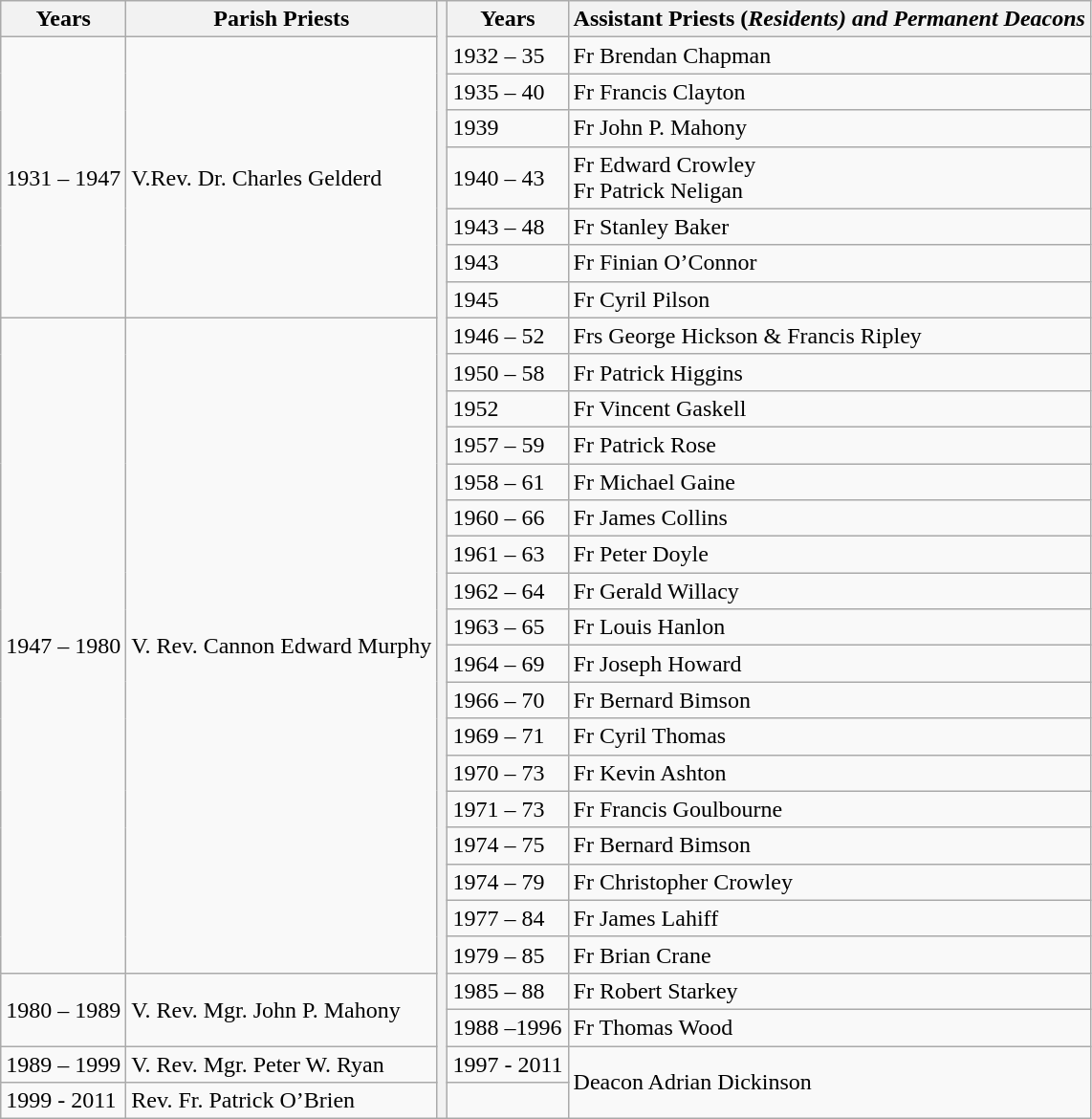<table class="wikitable">
<tr>
<th>Years</th>
<th><strong>Parish Priests</strong></th>
<th rowspan=100></th>
<th>Years</th>
<th><strong>Assistant Priests (<em>Residents) and Permanent Deacons<strong><em></th>
</tr>
<tr>
<td rowspan="7">1931 – 1947</td>
<td rowspan="7">V.Rev. Dr. Charles Gelderd</td>
<td>1932 – 35</td>
<td>Fr Brendan Chapman</td>
</tr>
<tr>
<td>1935 – 40</td>
<td>Fr Francis Clayton</td>
</tr>
<tr>
<td>1939</td>
<td>Fr John P. Mahony</td>
</tr>
<tr>
<td>1940 – 43</td>
<td>Fr Edward Crowley<br>Fr Patrick Neligan</td>
</tr>
<tr>
<td>1943 – 48</td>
<td>Fr Stanley Baker</td>
</tr>
<tr>
<td>1943</td>
<td>Fr Finian O’Connor</td>
</tr>
<tr>
<td>1945</td>
<td>Fr Cyril Pilson</td>
</tr>
<tr>
<td rowspan="18">1947 – 1980</td>
<td rowspan="18">V. Rev. Cannon Edward Murphy</td>
<td>1946 – 52</td>
<td>Frs George Hickson & Francis Ripley</td>
</tr>
<tr>
<td>1950 – 58</td>
<td>Fr Patrick Higgins</td>
</tr>
<tr>
<td>1952</td>
<td>Fr Vincent Gaskell</td>
</tr>
<tr>
<td>1957 – 59</td>
<td>Fr Patrick Rose</td>
</tr>
<tr>
<td>1958 – 61</td>
<td>Fr Michael Gaine</td>
</tr>
<tr>
<td>1960 – 66</td>
<td>Fr James Collins</td>
</tr>
<tr>
<td></em>1961 – 63<em></td>
<td>Fr Peter Doyle</td>
</tr>
<tr>
<td></em>1962 – 64<em></td>
<td>Fr Gerald Willacy</td>
</tr>
<tr>
<td></em>1963 – 65<em></td>
<td>Fr Louis Hanlon</td>
</tr>
<tr>
<td></em>1964 – 69<em></td>
<td>Fr Joseph Howard</td>
</tr>
<tr>
<td>1966 – 70</td>
<td>Fr Bernard Bimson</td>
</tr>
<tr>
<td></em>1969 – 71<em></td>
<td>Fr Cyril Thomas</td>
</tr>
<tr>
<td>1970 – 73</td>
<td>Fr Kevin Ashton</td>
</tr>
<tr>
<td>1971 – 73</td>
<td>Fr Francis Goulbourne</td>
</tr>
<tr>
<td>1974 – 75</td>
<td>Fr Bernard Bimson</td>
</tr>
<tr>
<td>1974 – 79</td>
<td>Fr Christopher Crowley</td>
</tr>
<tr>
<td>1977 – 84</td>
<td>Fr James Lahiff</td>
</tr>
<tr>
<td>1979 – 85</td>
<td>Fr Brian Crane</td>
</tr>
<tr>
<td rowspan="2">1980 – 1989</td>
<td rowspan="2">V. Rev. Mgr. John P. Mahony</td>
<td>1985 – 88</td>
<td>Fr Robert Starkey</td>
</tr>
<tr>
<td>1988 –1996</td>
<td>Fr Thomas Wood</td>
</tr>
<tr>
<td>1989 – 1999</td>
<td>V. Rev. Mgr. Peter W. Ryan</td>
<td>1997 - 2011</td>
<td rowspan="2">Deacon Adrian Dickinson</td>
</tr>
<tr>
<td>1999 -  2011</td>
<td>Rev. Fr. Patrick O’Brien</td>
<td></td>
</tr>
</table>
